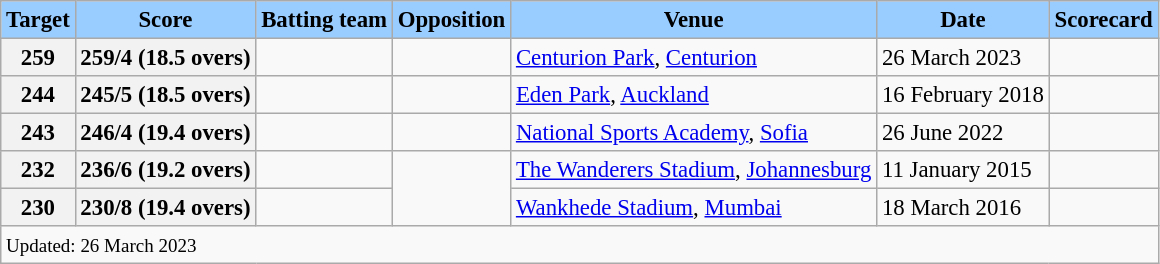<table class="wikitable sortable defaultleft" style="font-size: 95%">
<tr>
<th scope="col" style="background-color:#9cf;">Target</th>
<th scope="col" style="background-color:#9cf;">Score</th>
<th scope="col" style="background-color:#9cf;">Batting team</th>
<th scope="col" style="background-color:#9cf;">Opposition</th>
<th scope="col" style="background-color:#9cf;">Venue</th>
<th scope="col" style="background-color:#9cf;">Date</th>
<th scope="col" style="background-color:#9cf;">Scorecard</th>
</tr>
<tr>
<th>259</th>
<th>259/4 (18.5 overs)</th>
<td></td>
<td></td>
<td><a href='#'>Centurion Park</a>, <a href='#'>Centurion</a></td>
<td>26 March 2023</td>
<td></td>
</tr>
<tr>
<th scope="row">244</th>
<th>245/5 (18.5 overs)</th>
<td></td>
<td></td>
<td><a href='#'>Eden Park</a>, <a href='#'>Auckland</a></td>
<td>16 February 2018</td>
<td></td>
</tr>
<tr>
<th scope="row">243</th>
<th>246/4 (19.4 overs)</th>
<td></td>
<td></td>
<td><a href='#'>National Sports Academy</a>, <a href='#'>Sofia</a></td>
<td>26 June 2022</td>
<td></td>
</tr>
<tr>
<th scope="row">232</th>
<th>236/6 (19.2 overs)</th>
<td></td>
<td rowspan=2></td>
<td><a href='#'>The Wanderers Stadium</a>, <a href='#'>Johannesburg</a></td>
<td>11 January 2015</td>
<td></td>
</tr>
<tr>
<th scope="row">230</th>
<th>230/8 (19.4 overs)</th>
<td></td>
<td><a href='#'>Wankhede Stadium</a>, <a href='#'>Mumbai</a></td>
<td>18 March 2016</td>
<td></td>
</tr>
<tr>
<td scope="row" colspan=7><small>Updated: 26 March 2023</small></td>
</tr>
</table>
